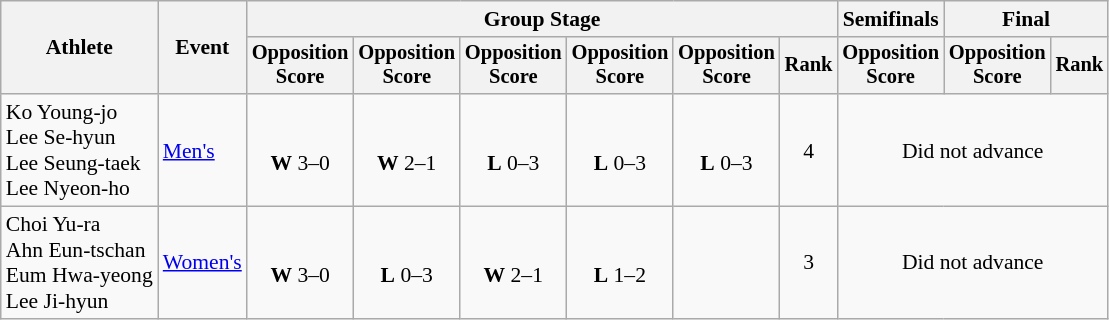<table class=wikitable style=font-size:90%;text-align:center>
<tr>
<th rowspan="2">Athlete</th>
<th rowspan="2">Event</th>
<th colspan="6">Group Stage</th>
<th>Semifinals</th>
<th colspan="2">Final</th>
</tr>
<tr style="font-size:95%">
<th>Opposition<br>Score</th>
<th>Opposition<br>Score</th>
<th>Opposition<br>Score</th>
<th>Opposition<br>Score</th>
<th>Opposition<br>Score</th>
<th>Rank</th>
<th>Opposition<br>Score</th>
<th>Opposition<br>Score</th>
<th>Rank</th>
</tr>
<tr>
<td align=left>Ko Young-jo<br>Lee Se-hyun<br>Lee Seung-taek<br>Lee Nyeon-ho</td>
<td align=left><a href='#'>Men's</a></td>
<td><br><strong>W</strong> 3–0</td>
<td><br><strong>W</strong> 2–1</td>
<td><br><strong>L</strong> 0–3</td>
<td><br><strong>L</strong> 0–3</td>
<td><br><strong>L</strong> 0–3</td>
<td>4</td>
<td colspan=3>Did not advance</td>
</tr>
<tr>
<td align=left>Choi Yu-ra<br>Ahn Eun-tschan<br>Eum Hwa-yeong<br>Lee Ji-hyun</td>
<td align=left><a href='#'>Women's</a></td>
<td><br><strong>W</strong> 3–0</td>
<td><br><strong>L</strong> 0–3</td>
<td><br><strong>W</strong> 2–1</td>
<td><br><strong>L</strong> 1–2</td>
<td></td>
<td>3</td>
<td colspan=3>Did not advance</td>
</tr>
</table>
